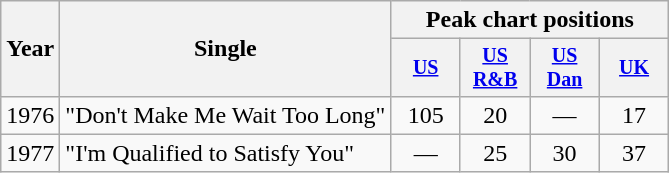<table class="wikitable" style="text-align:center;">
<tr>
<th rowspan="2">Year</th>
<th rowspan="2">Single</th>
<th colspan="4">Peak chart positions</th>
</tr>
<tr style="font-size:smaller;">
<th width="40"><a href='#'>US</a><br></th>
<th width="40"><a href='#'>US<br>R&B</a><br></th>
<th width="40"><a href='#'>US<br>Dan</a><br></th>
<th width="40"><a href='#'>UK</a><br></th>
</tr>
<tr>
<td rowspan="1">1976</td>
<td align="left">"Don't Make Me Wait Too Long"</td>
<td>105</td>
<td>20</td>
<td>—</td>
<td>17</td>
</tr>
<tr>
<td rowspan="2">1977</td>
<td align="left">"I'm Qualified to Satisfy You"</td>
<td>—</td>
<td>25</td>
<td>30</td>
<td>37</td>
</tr>
</table>
